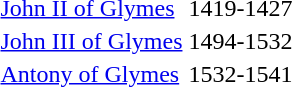<table>
<tr>
<td><a href='#'>John II of Glymes</a></td>
<td>1419-1427</td>
</tr>
<tr>
<td><a href='#'>John III of Glymes</a></td>
<td>1494-1532</td>
</tr>
<tr>
<td><a href='#'>Antony of Glymes</a></td>
<td>1532-1541</td>
</tr>
</table>
